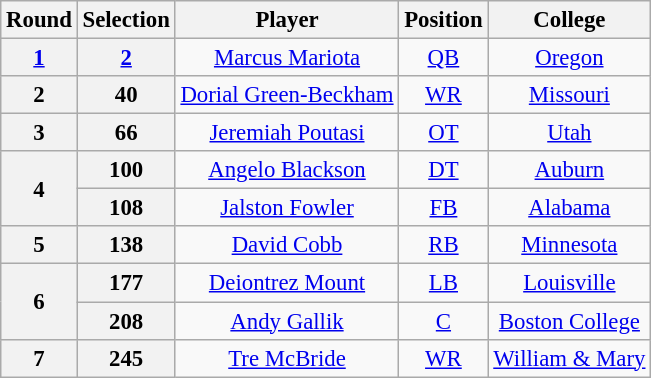<table class="wikitable" style="font-size: 95%; text-align: center;">
<tr>
<th>Round</th>
<th>Selection</th>
<th>Player</th>
<th>Position</th>
<th>College</th>
</tr>
<tr>
<th><a href='#'>1</a></th>
<th><a href='#'>2</a></th>
<td><a href='#'>Marcus Mariota</a></td>
<td><a href='#'>QB</a></td>
<td><a href='#'>Oregon</a></td>
</tr>
<tr>
<th>2</th>
<th>40</th>
<td><a href='#'>Dorial Green-Beckham</a></td>
<td><a href='#'>WR</a></td>
<td><a href='#'>Missouri</a></td>
</tr>
<tr>
<th>3</th>
<th>66</th>
<td><a href='#'>Jeremiah Poutasi</a></td>
<td><a href='#'>OT</a></td>
<td><a href='#'>Utah</a></td>
</tr>
<tr>
<th rowspan=2>4</th>
<th>100</th>
<td><a href='#'>Angelo Blackson</a></td>
<td><a href='#'>DT</a></td>
<td><a href='#'>Auburn</a></td>
</tr>
<tr>
<th>108</th>
<td><a href='#'>Jalston Fowler</a></td>
<td><a href='#'>FB</a></td>
<td><a href='#'>Alabama</a></td>
</tr>
<tr>
<th>5</th>
<th>138</th>
<td><a href='#'>David Cobb</a></td>
<td><a href='#'>RB</a></td>
<td><a href='#'>Minnesota</a></td>
</tr>
<tr>
<th rowspan=2>6</th>
<th>177</th>
<td><a href='#'>Deiontrez Mount</a></td>
<td><a href='#'>LB</a></td>
<td><a href='#'>Louisville</a></td>
</tr>
<tr>
<th>208</th>
<td><a href='#'>Andy Gallik</a></td>
<td><a href='#'>C</a></td>
<td><a href='#'>Boston College</a></td>
</tr>
<tr>
<th>7</th>
<th>245</th>
<td><a href='#'>Tre McBride</a></td>
<td><a href='#'>WR</a></td>
<td><a href='#'>William & Mary</a></td>
</tr>
</table>
